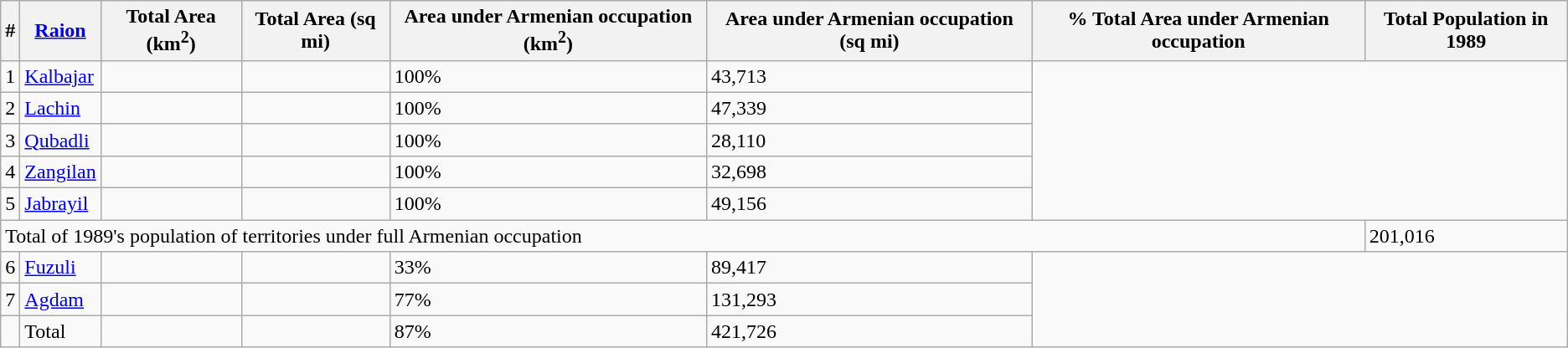<table class="wikitable">
<tr>
<th>#</th>
<th><a href='#'>Raion</a></th>
<th>Total Area (km<sup>2</sup>)</th>
<th>Total Area (sq mi)</th>
<th>Area under Armenian occupation (km<sup>2</sup>)</th>
<th>Area under Armenian occupation (sq mi)</th>
<th>% Total Area under Armenian occupation</th>
<th>Total Population in 1989</th>
</tr>
<tr>
<td>1</td>
<td><a href='#'>Kalbajar</a></td>
<td></td>
<td></td>
<td>100%</td>
<td>43,713</td>
</tr>
<tr>
<td>2</td>
<td><a href='#'>Lachin</a></td>
<td></td>
<td></td>
<td>100%</td>
<td>47,339</td>
</tr>
<tr>
<td>3</td>
<td><a href='#'>Qubadli</a></td>
<td></td>
<td></td>
<td>100%</td>
<td>28,110</td>
</tr>
<tr>
<td>4</td>
<td><a href='#'>Zangilan</a></td>
<td></td>
<td></td>
<td>100%</td>
<td>32,698</td>
</tr>
<tr>
<td>5</td>
<td><a href='#'>Jabrayil</a></td>
<td></td>
<td></td>
<td>100%</td>
<td>49,156</td>
</tr>
<tr>
<td colspan="7">Total of 1989's population of territories under full Armenian occupation</td>
<td>201,016</td>
</tr>
<tr>
<td>6</td>
<td><a href='#'>Fuzuli</a></td>
<td></td>
<td></td>
<td>33%</td>
<td>89,417</td>
</tr>
<tr>
<td>7</td>
<td><a href='#'>Agdam</a></td>
<td></td>
<td></td>
<td>77%</td>
<td>131,293</td>
</tr>
<tr>
<td></td>
<td>Total</td>
<td></td>
<td></td>
<td>87%</td>
<td>421,726</td>
</tr>
</table>
